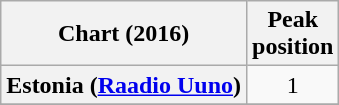<table class="wikitable sortable plainrowheaders">
<tr>
<th scope="col">Chart (2016)</th>
<th scope="col">Peak<br>position</th>
</tr>
<tr>
<th scope="row">Estonia (<a href='#'>Raadio Uuno</a>)</th>
<td align="center">1</td>
</tr>
<tr>
</tr>
</table>
